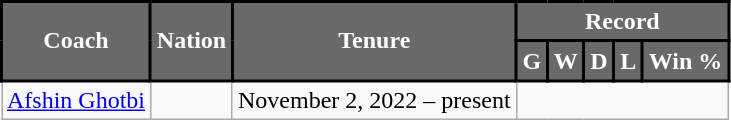<table class="wikitable" style="text-align:left">
<tr>
<th rowspan="2" style="background:#696969; color:#FFF; border: 2px solid #000000;">Coach</th>
<th rowspan="2" style="background:#696969; color:#FFF; border: 2px solid #000000;">Nation</th>
<th rowspan="2" style="background:#696969; color:#FFF; border: 2px solid #000000;">Tenure</th>
<th style="background:#696969; color:#FFF; border: 2px solid #000000;" scope="col" colspan="5">Record</th>
</tr>
<tr>
<th style="background:#696969; color:#FFF; border: 2px solid #000000;">G</th>
<th style="background:#696969; color:#FFF; border: 2px solid #000000;">W</th>
<th style="background:#696969; color:#FFF; border: 2px solid #000000;">D</th>
<th style="background:#696969; color:#FFF; border: 2px solid #000000;">L</th>
<th style="background:#696969; color:#FFF; border: 2px solid #000000;">Win %</th>
</tr>
<tr>
<td><a href='#'>Afshin Ghotbi</a></td>
<td></td>
<td>November 2, 2022 – present<br></td>
</tr>
</table>
